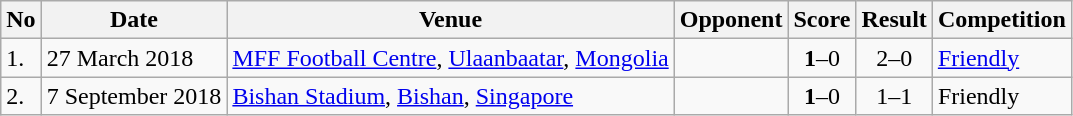<table class="wikitable" style="font-size:100%;">
<tr>
<th>No</th>
<th>Date</th>
<th>Venue</th>
<th>Opponent</th>
<th>Score</th>
<th>Result</th>
<th>Competition</th>
</tr>
<tr>
<td>1.</td>
<td>27 March 2018</td>
<td><a href='#'>MFF Football Centre</a>, <a href='#'>Ulaanbaatar</a>, <a href='#'>Mongolia</a></td>
<td></td>
<td align=center><strong>1</strong>–0</td>
<td align=center>2–0</td>
<td><a href='#'>Friendly</a></td>
</tr>
<tr>
<td>2.</td>
<td>7 September 2018</td>
<td><a href='#'>Bishan Stadium</a>, <a href='#'>Bishan</a>, <a href='#'>Singapore</a></td>
<td></td>
<td align=center><strong>1</strong>–0</td>
<td align=center>1–1</td>
<td>Friendly</td>
</tr>
</table>
